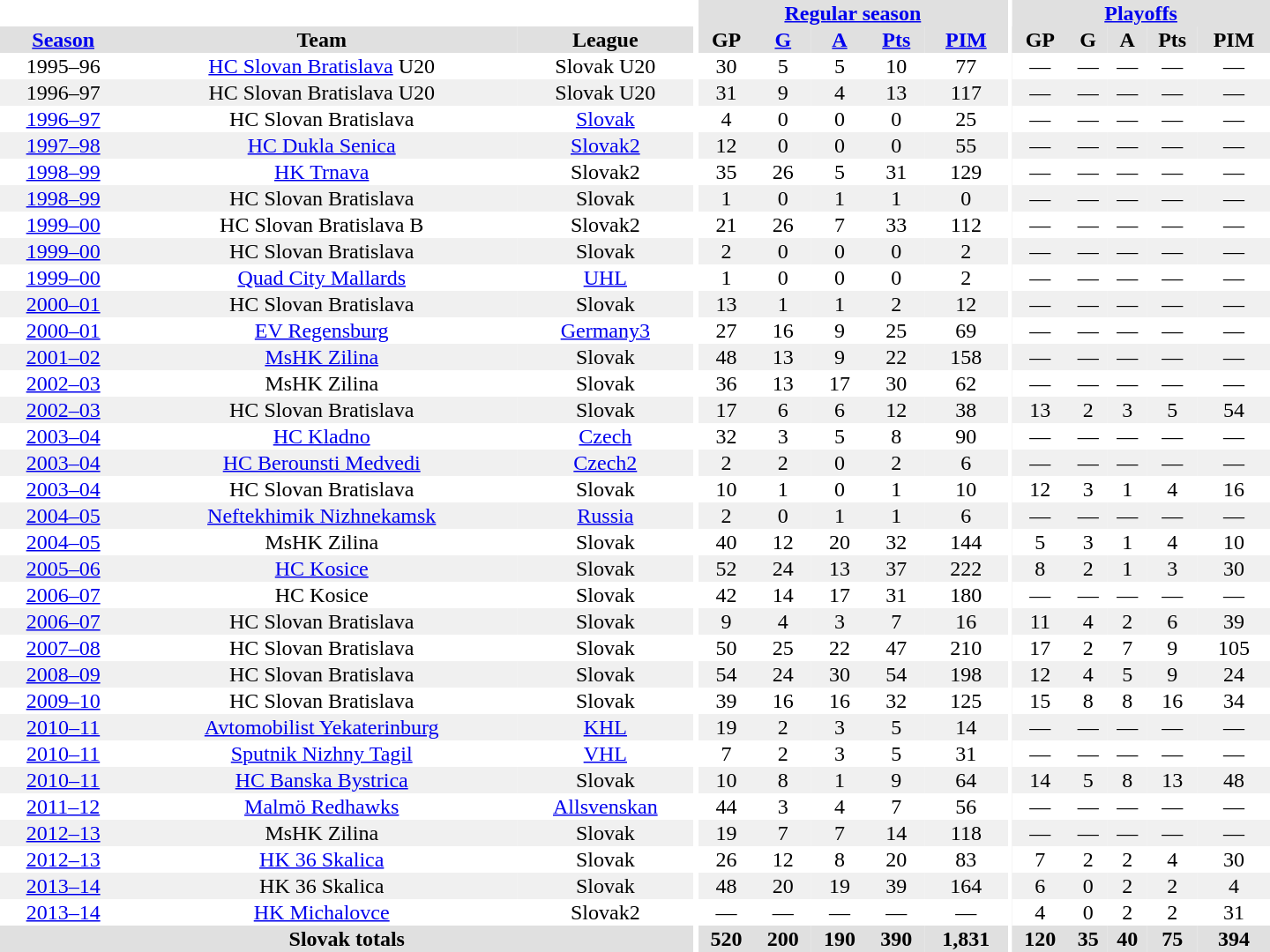<table border="0" cellpadding="1" cellspacing="0" style="text-align:center; width:60em">
<tr bgcolor="#e0e0e0">
<th colspan="3" bgcolor="#ffffff"></th>
<th rowspan="99" bgcolor="#ffffff"></th>
<th colspan="5"><a href='#'>Regular season</a></th>
<th rowspan="99" bgcolor="#ffffff"></th>
<th colspan="5"><a href='#'>Playoffs</a></th>
</tr>
<tr bgcolor="#e0e0e0">
<th><a href='#'>Season</a></th>
<th>Team</th>
<th>League</th>
<th>GP</th>
<th><a href='#'>G</a></th>
<th><a href='#'>A</a></th>
<th><a href='#'>Pts</a></th>
<th><a href='#'>PIM</a></th>
<th>GP</th>
<th>G</th>
<th>A</th>
<th>Pts</th>
<th>PIM</th>
</tr>
<tr>
<td>1995–96</td>
<td><a href='#'>HC Slovan Bratislava</a> U20</td>
<td>Slovak U20</td>
<td>30</td>
<td>5</td>
<td>5</td>
<td>10</td>
<td>77</td>
<td>—</td>
<td>—</td>
<td>—</td>
<td>—</td>
<td>—</td>
</tr>
<tr bgcolor="#f0f0f0">
<td>1996–97</td>
<td>HC Slovan Bratislava U20</td>
<td>Slovak U20</td>
<td>31</td>
<td>9</td>
<td>4</td>
<td>13</td>
<td>117</td>
<td>—</td>
<td>—</td>
<td>—</td>
<td>—</td>
<td>—</td>
</tr>
<tr>
<td><a href='#'>1996–97</a></td>
<td>HC Slovan Bratislava</td>
<td><a href='#'>Slovak</a></td>
<td>4</td>
<td>0</td>
<td>0</td>
<td>0</td>
<td>25</td>
<td>—</td>
<td>—</td>
<td>—</td>
<td>—</td>
<td>—</td>
</tr>
<tr bgcolor="#f0f0f0">
<td><a href='#'>1997–98</a></td>
<td><a href='#'>HC Dukla Senica</a></td>
<td><a href='#'>Slovak2</a></td>
<td>12</td>
<td>0</td>
<td>0</td>
<td>0</td>
<td>55</td>
<td>—</td>
<td>—</td>
<td>—</td>
<td>—</td>
<td>—</td>
</tr>
<tr>
<td><a href='#'>1998–99</a></td>
<td><a href='#'>HK Trnava</a></td>
<td>Slovak2</td>
<td>35</td>
<td>26</td>
<td>5</td>
<td>31</td>
<td>129</td>
<td>—</td>
<td>—</td>
<td>—</td>
<td>—</td>
<td>—</td>
</tr>
<tr bgcolor="#f0f0f0">
<td><a href='#'>1998–99</a></td>
<td>HC Slovan Bratislava</td>
<td>Slovak</td>
<td>1</td>
<td>0</td>
<td>1</td>
<td>1</td>
<td>0</td>
<td>—</td>
<td>—</td>
<td>—</td>
<td>—</td>
<td>—</td>
</tr>
<tr>
<td><a href='#'>1999–00</a></td>
<td>HC Slovan Bratislava B</td>
<td>Slovak2</td>
<td>21</td>
<td>26</td>
<td>7</td>
<td>33</td>
<td>112</td>
<td>—</td>
<td>—</td>
<td>—</td>
<td>—</td>
<td>—</td>
</tr>
<tr bgcolor="#f0f0f0">
<td><a href='#'>1999–00</a></td>
<td>HC Slovan Bratislava</td>
<td>Slovak</td>
<td>2</td>
<td>0</td>
<td>0</td>
<td>0</td>
<td>2</td>
<td>—</td>
<td>—</td>
<td>—</td>
<td>—</td>
<td>—</td>
</tr>
<tr>
<td><a href='#'>1999–00</a></td>
<td><a href='#'>Quad City Mallards</a></td>
<td><a href='#'>UHL</a></td>
<td>1</td>
<td>0</td>
<td>0</td>
<td>0</td>
<td>2</td>
<td>—</td>
<td>—</td>
<td>—</td>
<td>—</td>
<td>—</td>
</tr>
<tr bgcolor="#f0f0f0">
<td><a href='#'>2000–01</a></td>
<td>HC Slovan Bratislava</td>
<td>Slovak</td>
<td>13</td>
<td>1</td>
<td>1</td>
<td>2</td>
<td>12</td>
<td>—</td>
<td>—</td>
<td>—</td>
<td>—</td>
<td>—</td>
</tr>
<tr>
<td><a href='#'>2000–01</a></td>
<td><a href='#'>EV Regensburg</a></td>
<td><a href='#'>Germany3</a></td>
<td>27</td>
<td>16</td>
<td>9</td>
<td>25</td>
<td>69</td>
<td>—</td>
<td>—</td>
<td>—</td>
<td>—</td>
<td>—</td>
</tr>
<tr bgcolor="#f0f0f0">
<td><a href='#'>2001–02</a></td>
<td><a href='#'>MsHK Zilina</a></td>
<td>Slovak</td>
<td>48</td>
<td>13</td>
<td>9</td>
<td>22</td>
<td>158</td>
<td>—</td>
<td>—</td>
<td>—</td>
<td>—</td>
<td>—</td>
</tr>
<tr>
<td><a href='#'>2002–03</a></td>
<td>MsHK Zilina</td>
<td>Slovak</td>
<td>36</td>
<td>13</td>
<td>17</td>
<td>30</td>
<td>62</td>
<td>—</td>
<td>—</td>
<td>—</td>
<td>—</td>
<td>—</td>
</tr>
<tr bgcolor="#f0f0f0">
<td><a href='#'>2002–03</a></td>
<td>HC Slovan Bratislava</td>
<td>Slovak</td>
<td>17</td>
<td>6</td>
<td>6</td>
<td>12</td>
<td>38</td>
<td>13</td>
<td>2</td>
<td>3</td>
<td>5</td>
<td>54</td>
</tr>
<tr>
<td><a href='#'>2003–04</a></td>
<td><a href='#'>HC Kladno</a></td>
<td><a href='#'>Czech</a></td>
<td>32</td>
<td>3</td>
<td>5</td>
<td>8</td>
<td>90</td>
<td>—</td>
<td>—</td>
<td>—</td>
<td>—</td>
<td>—</td>
</tr>
<tr bgcolor="#f0f0f0">
<td><a href='#'>2003–04</a></td>
<td><a href='#'>HC Berounsti Medvedi</a></td>
<td><a href='#'>Czech2</a></td>
<td>2</td>
<td>2</td>
<td>0</td>
<td>2</td>
<td>6</td>
<td>—</td>
<td>—</td>
<td>—</td>
<td>—</td>
<td>—</td>
</tr>
<tr>
<td><a href='#'>2003–04</a></td>
<td>HC Slovan Bratislava</td>
<td>Slovak</td>
<td>10</td>
<td>1</td>
<td>0</td>
<td>1</td>
<td>10</td>
<td>12</td>
<td>3</td>
<td>1</td>
<td>4</td>
<td>16</td>
</tr>
<tr bgcolor="#f0f0f0">
<td><a href='#'>2004–05</a></td>
<td><a href='#'>Neftekhimik Nizhnekamsk</a></td>
<td><a href='#'>Russia</a></td>
<td>2</td>
<td>0</td>
<td>1</td>
<td>1</td>
<td>6</td>
<td>—</td>
<td>—</td>
<td>—</td>
<td>—</td>
<td>—</td>
</tr>
<tr>
<td><a href='#'>2004–05</a></td>
<td>MsHK Zilina</td>
<td>Slovak</td>
<td>40</td>
<td>12</td>
<td>20</td>
<td>32</td>
<td>144</td>
<td>5</td>
<td>3</td>
<td>1</td>
<td>4</td>
<td>10</td>
</tr>
<tr bgcolor="#f0f0f0">
<td><a href='#'>2005–06</a></td>
<td><a href='#'>HC Kosice</a></td>
<td>Slovak</td>
<td>52</td>
<td>24</td>
<td>13</td>
<td>37</td>
<td>222</td>
<td>8</td>
<td>2</td>
<td>1</td>
<td>3</td>
<td>30</td>
</tr>
<tr>
<td><a href='#'>2006–07</a></td>
<td>HC Kosice</td>
<td>Slovak</td>
<td>42</td>
<td>14</td>
<td>17</td>
<td>31</td>
<td>180</td>
<td>—</td>
<td>—</td>
<td>—</td>
<td>—</td>
<td>—</td>
</tr>
<tr bgcolor="#f0f0f0">
<td><a href='#'>2006–07</a></td>
<td>HC Slovan Bratislava</td>
<td>Slovak</td>
<td>9</td>
<td>4</td>
<td>3</td>
<td>7</td>
<td>16</td>
<td>11</td>
<td>4</td>
<td>2</td>
<td>6</td>
<td>39</td>
</tr>
<tr>
<td><a href='#'>2007–08</a></td>
<td>HC Slovan Bratislava</td>
<td>Slovak</td>
<td>50</td>
<td>25</td>
<td>22</td>
<td>47</td>
<td>210</td>
<td>17</td>
<td>2</td>
<td>7</td>
<td>9</td>
<td>105</td>
</tr>
<tr bgcolor="#f0f0f0">
<td><a href='#'>2008–09</a></td>
<td>HC Slovan Bratislava</td>
<td>Slovak</td>
<td>54</td>
<td>24</td>
<td>30</td>
<td>54</td>
<td>198</td>
<td>12</td>
<td>4</td>
<td>5</td>
<td>9</td>
<td>24</td>
</tr>
<tr>
<td><a href='#'>2009–10</a></td>
<td>HC Slovan Bratislava</td>
<td>Slovak</td>
<td>39</td>
<td>16</td>
<td>16</td>
<td>32</td>
<td>125</td>
<td>15</td>
<td>8</td>
<td>8</td>
<td>16</td>
<td>34</td>
</tr>
<tr bgcolor="#f0f0f0">
<td><a href='#'>2010–11</a></td>
<td><a href='#'>Avtomobilist Yekaterinburg</a></td>
<td><a href='#'>KHL</a></td>
<td>19</td>
<td>2</td>
<td>3</td>
<td>5</td>
<td>14</td>
<td>—</td>
<td>—</td>
<td>—</td>
<td>—</td>
<td>—</td>
</tr>
<tr>
<td><a href='#'>2010–11</a></td>
<td><a href='#'>Sputnik Nizhny Tagil</a></td>
<td><a href='#'>VHL</a></td>
<td>7</td>
<td>2</td>
<td>3</td>
<td>5</td>
<td>31</td>
<td>—</td>
<td>—</td>
<td>—</td>
<td>—</td>
<td>—</td>
</tr>
<tr bgcolor="#f0f0f0">
<td><a href='#'>2010–11</a></td>
<td><a href='#'>HC Banska Bystrica</a></td>
<td>Slovak</td>
<td>10</td>
<td>8</td>
<td>1</td>
<td>9</td>
<td>64</td>
<td>14</td>
<td>5</td>
<td>8</td>
<td>13</td>
<td>48</td>
</tr>
<tr>
<td><a href='#'>2011–12</a></td>
<td><a href='#'>Malmö Redhawks</a></td>
<td><a href='#'>Allsvenskan</a></td>
<td>44</td>
<td>3</td>
<td>4</td>
<td>7</td>
<td>56</td>
<td>—</td>
<td>—</td>
<td>—</td>
<td>—</td>
<td>—</td>
</tr>
<tr bgcolor="#f0f0f0">
<td><a href='#'>2012–13</a></td>
<td>MsHK Zilina</td>
<td>Slovak</td>
<td>19</td>
<td>7</td>
<td>7</td>
<td>14</td>
<td>118</td>
<td>—</td>
<td>—</td>
<td>—</td>
<td>—</td>
<td>—</td>
</tr>
<tr>
<td><a href='#'>2012–13</a></td>
<td><a href='#'>HK 36 Skalica</a></td>
<td>Slovak</td>
<td>26</td>
<td>12</td>
<td>8</td>
<td>20</td>
<td>83</td>
<td>7</td>
<td>2</td>
<td>2</td>
<td>4</td>
<td>30</td>
</tr>
<tr bgcolor="#f0f0f0">
<td><a href='#'>2013–14</a></td>
<td>HK 36 Skalica</td>
<td>Slovak</td>
<td>48</td>
<td>20</td>
<td>19</td>
<td>39</td>
<td>164</td>
<td>6</td>
<td>0</td>
<td>2</td>
<td>2</td>
<td>4</td>
</tr>
<tr>
<td><a href='#'>2013–14</a></td>
<td><a href='#'>HK Michalovce</a></td>
<td>Slovak2</td>
<td>—</td>
<td>—</td>
<td>—</td>
<td>—</td>
<td>—</td>
<td>4</td>
<td>0</td>
<td>2</td>
<td>2</td>
<td>31</td>
</tr>
<tr>
</tr>
<tr ALIGN="center" bgcolor="#e0e0e0">
<th colspan="3">Slovak totals</th>
<th ALIGN="center">520</th>
<th ALIGN="center">200</th>
<th ALIGN="center">190</th>
<th ALIGN="center">390</th>
<th ALIGN="center">1,831</th>
<th ALIGN="center">120</th>
<th ALIGN="center">35</th>
<th ALIGN="center">40</th>
<th ALIGN="center">75</th>
<th ALIGN="center">394</th>
</tr>
</table>
